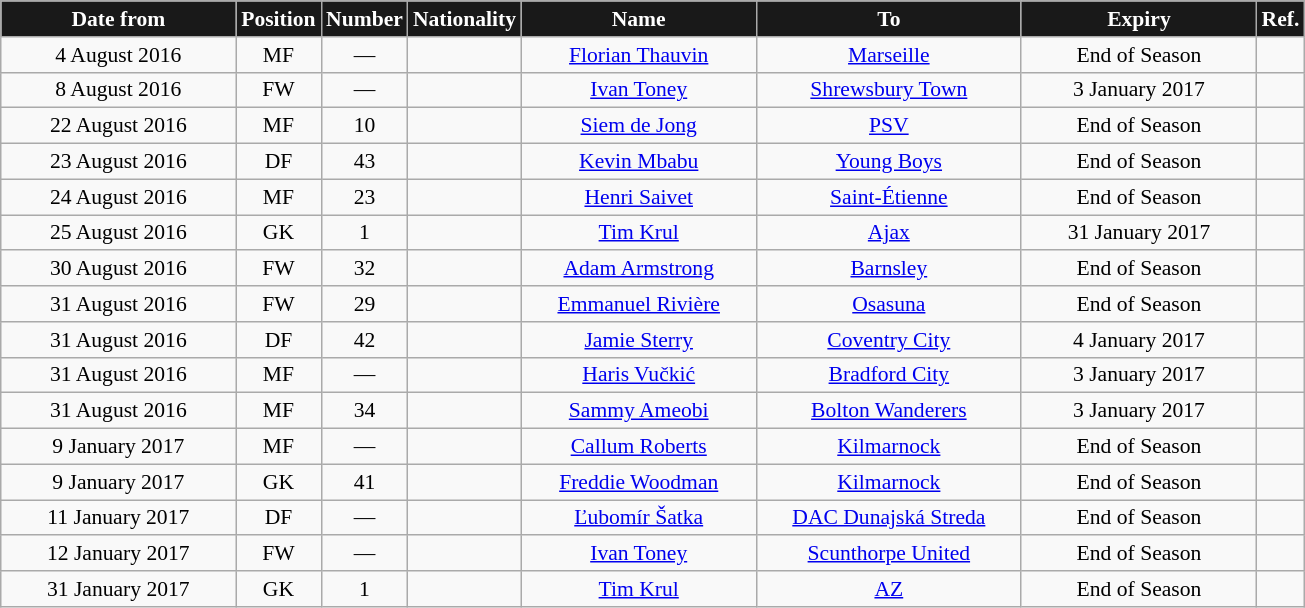<table class="wikitable"  style="text-align:center; font-size:90%; ">
<tr>
<th style="background:#191919; color:white; width:150px;">Date from</th>
<th style="background:#191919; color:white; width:50px;">Position</th>
<th style="background:#191919; color:white; width:50px;">Number</th>
<th style="background:#191919; color:white; width:50px;">Nationality</th>
<th style="background:#191919; color:white; width:150px;">Name</th>
<th style="background:#191919; color:white; width:170px;">To</th>
<th style="background:#191919; color:white; width:150px;">Expiry</th>
<th style="background:#191919; color:white; width:25px;">Ref.</th>
</tr>
<tr>
<td>4 August 2016</td>
<td>MF</td>
<td>—</td>
<td></td>
<td><a href='#'>Florian Thauvin</a></td>
<td> <a href='#'>Marseille</a></td>
<td>End of Season</td>
<td></td>
</tr>
<tr>
<td>8 August 2016</td>
<td>FW</td>
<td>—</td>
<td></td>
<td><a href='#'>Ivan Toney</a></td>
<td> <a href='#'>Shrewsbury Town</a></td>
<td>3 January 2017</td>
<td></td>
</tr>
<tr>
<td>22 August 2016</td>
<td>MF</td>
<td>10</td>
<td></td>
<td><a href='#'>Siem de Jong</a></td>
<td> <a href='#'>PSV</a></td>
<td>End of Season</td>
<td></td>
</tr>
<tr>
<td>23 August 2016</td>
<td>DF</td>
<td>43</td>
<td></td>
<td><a href='#'>Kevin Mbabu</a></td>
<td> <a href='#'>Young Boys</a></td>
<td>End of Season</td>
<td></td>
</tr>
<tr>
<td>24 August 2016</td>
<td>MF</td>
<td>23</td>
<td></td>
<td><a href='#'>Henri Saivet</a></td>
<td> <a href='#'>Saint-Étienne</a></td>
<td>End of Season</td>
<td></td>
</tr>
<tr>
<td>25 August 2016</td>
<td>GK</td>
<td>1</td>
<td></td>
<td><a href='#'>Tim Krul</a></td>
<td> <a href='#'>Ajax</a></td>
<td>31 January 2017</td>
<td></td>
</tr>
<tr>
<td>30 August 2016</td>
<td>FW</td>
<td>32</td>
<td></td>
<td><a href='#'>Adam Armstrong</a></td>
<td> <a href='#'>Barnsley</a></td>
<td>End of Season</td>
<td></td>
</tr>
<tr>
<td>31 August 2016</td>
<td>FW</td>
<td>29</td>
<td></td>
<td><a href='#'>Emmanuel Rivière</a></td>
<td> <a href='#'>Osasuna</a></td>
<td>End of Season</td>
<td></td>
</tr>
<tr>
<td>31 August 2016</td>
<td>DF</td>
<td>42</td>
<td></td>
<td><a href='#'>Jamie Sterry</a></td>
<td> <a href='#'>Coventry City</a></td>
<td>4 January 2017</td>
<td></td>
</tr>
<tr>
<td>31 August 2016</td>
<td>MF</td>
<td>—</td>
<td></td>
<td><a href='#'>Haris Vučkić</a></td>
<td> <a href='#'>Bradford City</a></td>
<td>3 January 2017</td>
<td></td>
</tr>
<tr>
<td>31 August 2016</td>
<td>MF</td>
<td>34</td>
<td></td>
<td><a href='#'>Sammy Ameobi</a></td>
<td> <a href='#'>Bolton Wanderers</a></td>
<td>3 January 2017</td>
<td></td>
</tr>
<tr>
<td>9 January 2017</td>
<td>MF</td>
<td>—</td>
<td></td>
<td><a href='#'>Callum Roberts</a></td>
<td> <a href='#'>Kilmarnock</a></td>
<td>End of Season</td>
<td></td>
</tr>
<tr>
<td>9 January 2017</td>
<td>GK</td>
<td>41</td>
<td></td>
<td><a href='#'>Freddie Woodman</a></td>
<td> <a href='#'>Kilmarnock</a></td>
<td>End of Season</td>
<td></td>
</tr>
<tr>
<td>11 January 2017</td>
<td>DF</td>
<td>—</td>
<td></td>
<td><a href='#'>Ľubomír Šatka</a></td>
<td> <a href='#'>DAC Dunajská Streda</a></td>
<td>End of Season</td>
<td></td>
</tr>
<tr>
<td>12 January 2017</td>
<td>FW</td>
<td>—</td>
<td></td>
<td><a href='#'>Ivan Toney</a></td>
<td> <a href='#'>Scunthorpe United</a></td>
<td>End of Season</td>
<td></td>
</tr>
<tr>
<td>31 January 2017</td>
<td>GK</td>
<td>1</td>
<td></td>
<td><a href='#'>Tim Krul</a></td>
<td> <a href='#'>AZ</a></td>
<td>End of Season</td>
<td></td>
</tr>
</table>
